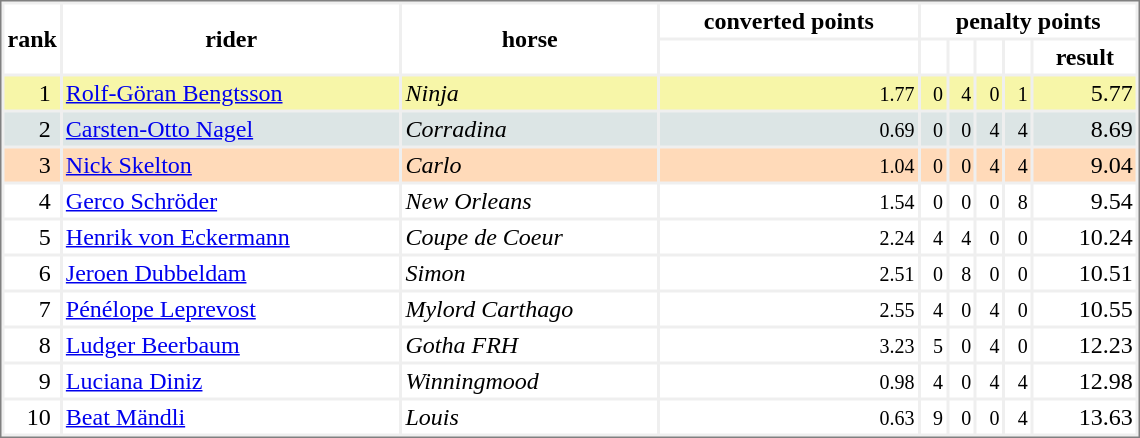<table style="border:1px solid #808080; background-color:#EFEFEF;" cellspacing="2" cellpadding="2">
<tr style="background-color:#FFFFFF;">
<th rowspan=2 width="5%">rank</th>
<th rowspan=2>rider</th>
<th rowspan=2>horse</th>
<th>converted points</th>
<th colspan=5>penalty points</th>
</tr>
<tr style="background-color:#FFFFFF;">
<th><br></th>
<th><br></th>
<th><br></th>
<th><br></th>
<th><br></th>
<th>result</th>
</tr>
<tr valign="top" style="background-color:#F7F6A8;">
<td align="right">1 </td>
<td> <a href='#'>Rolf-Göran Bengtsson</a></td>
<td><em>Ninja</em></td>
<td align="right"><small>1.77</small></td>
<td align="right"><small>0</small></td>
<td align="right"><small>4</small></td>
<td align="right"><small>0</small></td>
<td align="right"><small>1</small></td>
<td align="right">5.77</td>
</tr>
<tr valign="top" style="background-color:#DCE5E5;">
<td align="right">2 </td>
<td> <a href='#'>Carsten-Otto Nagel</a></td>
<td><em>Corradina</em></td>
<td align="right"><small>0.69</small></td>
<td align="right"><small>0</small></td>
<td align="right"><small>0</small></td>
<td align="right"><small>4</small></td>
<td align="right"><small>4</small></td>
<td align="right">8.69</td>
</tr>
<tr valign="top" style="background-color:#FFDAB9;">
<td align="right">3 </td>
<td> <a href='#'>Nick Skelton</a></td>
<td><em>Carlo</em></td>
<td align="right"><small>1.04</small></td>
<td align="right"><small>0</small></td>
<td align="right"><small>0</small></td>
<td align="right"><small>4</small></td>
<td align="right"><small>4</small></td>
<td align="right">9.04</td>
</tr>
<tr style="background-color:#FFFFFF;">
<td align="right">4 </td>
<td> <a href='#'>Gerco Schröder</a></td>
<td><em>New Orleans</em></td>
<td align="right"><small>1.54</small></td>
<td align="right"><small>0</small></td>
<td align="right"><small>0</small></td>
<td align="right"><small>0</small></td>
<td align="right"><small>8</small></td>
<td align="right">9.54</td>
</tr>
<tr style="background-color:#FFFFFF;">
<td align="right">5 </td>
<td> <a href='#'>Henrik von Eckermann</a></td>
<td><em>Coupe de Coeur</em></td>
<td align="right"><small>2.24</small></td>
<td align="right"><small>4</small></td>
<td align="right"><small>4</small></td>
<td align="right"><small>0</small></td>
<td align="right"><small>0</small></td>
<td align="right">10.24</td>
</tr>
<tr style="background-color:#FFFFFF;">
<td align="right">6 </td>
<td> <a href='#'>Jeroen Dubbeldam</a></td>
<td><em>Simon</em></td>
<td align="right"><small>2.51</small></td>
<td align="right"><small>0</small></td>
<td align="right"><small>8</small></td>
<td align="right"><small>0</small></td>
<td align="right"><small>0</small></td>
<td align="right">10.51</td>
</tr>
<tr style="background-color:#FFFFFF;">
<td align="right">7 </td>
<td> <a href='#'>Pénélope Leprevost</a></td>
<td><em>Mylord Carthago</em></td>
<td align="right"><small>2.55</small></td>
<td align="right"><small>4</small></td>
<td align="right"><small>0</small></td>
<td align="right"><small>4</small></td>
<td align="right"><small>0</small></td>
<td align="right">10.55</td>
</tr>
<tr style="background-color:#FFFFFF;">
<td align="right">8 </td>
<td> <a href='#'>Ludger Beerbaum</a></td>
<td><em>Gotha FRH</em></td>
<td align="right"><small>3.23</small></td>
<td align="right"><small>5</small></td>
<td align="right"><small>0</small></td>
<td align="right"><small>4</small></td>
<td align="right"><small>0</small></td>
<td align="right">12.23</td>
</tr>
<tr style="background-color:#FFFFFF;">
<td align="right">9 </td>
<td> <a href='#'>Luciana Diniz</a></td>
<td><em>Winningmood</em></td>
<td align="right"><small>0.98</small></td>
<td align="right"><small>4</small></td>
<td align="right"><small>0</small></td>
<td align="right"><small>4</small></td>
<td align="right"><small>4</small></td>
<td align="right">12.98</td>
</tr>
<tr style="background-color:#FFFFFF;">
<td align="right">10 </td>
<td> <a href='#'>Beat Mändli</a></td>
<td><em>Louis</em></td>
<td align="right"><small>0.63</small></td>
<td align="right"><small>9</small></td>
<td align="right"><small>0</small></td>
<td align="right"><small>0</small></td>
<td align="right"><small>4</small></td>
<td align="right">13.63</td>
</tr>
</table>
